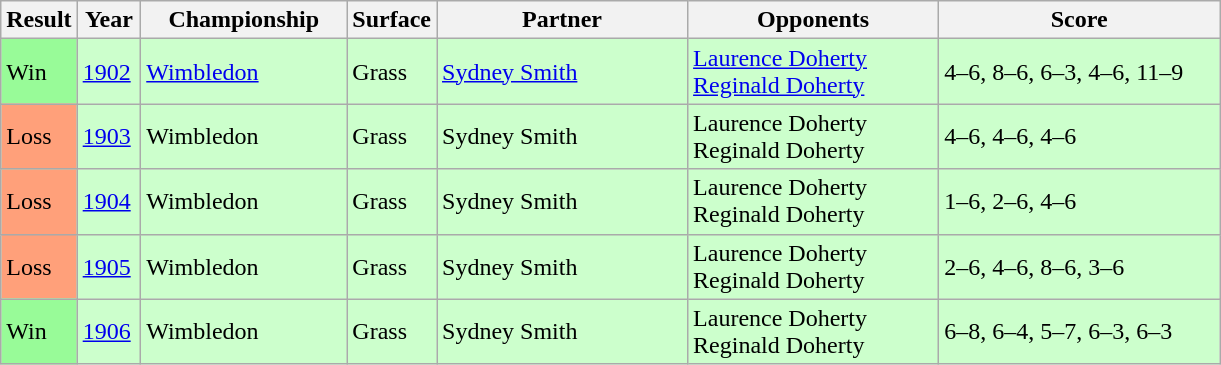<table class="sortable wikitable">
<tr>
<th style="width:40px">Result</th>
<th style="width:35px">Year</th>
<th style="width:130px">Championship</th>
<th style="width:50px">Surface</th>
<th style="width:160px">Partner</th>
<th style="width:160px">Opponents</th>
<th style="width:180px" class="unsortable">Score</th>
</tr>
<tr style="background:#cfc;">
<td style="background:#98fb98;">Win</td>
<td><a href='#'>1902</a></td>
<td><a href='#'>Wimbledon</a></td>
<td>Grass</td>
<td> <a href='#'>Sydney Smith</a></td>
<td> <a href='#'>Laurence Doherty</a><br> <a href='#'>Reginald Doherty</a></td>
<td>4–6, 8–6, 6–3, 4–6, 11–9</td>
</tr>
<tr style="background:#cfc;">
<td style="background:#ffa07a;">Loss</td>
<td><a href='#'>1903</a></td>
<td>Wimbledon</td>
<td>Grass</td>
<td> Sydney Smith</td>
<td> Laurence Doherty<br> Reginald Doherty</td>
<td>4–6, 4–6, 4–6</td>
</tr>
<tr style="background:#cfc;">
<td style="background:#ffa07a;">Loss</td>
<td><a href='#'>1904</a></td>
<td>Wimbledon</td>
<td>Grass</td>
<td> Sydney Smith</td>
<td> Laurence Doherty<br> Reginald Doherty</td>
<td>1–6, 2–6, 4–6</td>
</tr>
<tr style="background:#cfc;">
<td style="background:#ffa07a;">Loss</td>
<td><a href='#'>1905</a></td>
<td>Wimbledon</td>
<td>Grass</td>
<td> Sydney Smith</td>
<td> Laurence Doherty<br> Reginald Doherty</td>
<td>2–6, 4–6, 8–6, 3–6</td>
</tr>
<tr style="background:#cfc;">
<td style="background:#98fb98;">Win</td>
<td><a href='#'>1906</a></td>
<td>Wimbledon</td>
<td>Grass</td>
<td> Sydney Smith</td>
<td> Laurence Doherty<br> Reginald Doherty</td>
<td>6–8, 6–4, 5–7, 6–3, 6–3</td>
</tr>
</table>
